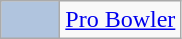<table class="wikitable">
<tr>
<td style="background-color:lightsteelblue; border:1px solid #aaaaaa; width:2em;"></td>
<td><a href='#'>Pro Bowler</a></td>
</tr>
</table>
